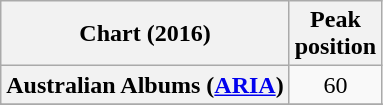<table class="wikitable sortable plainrowheaders" style="text-align:center">
<tr>
<th scope="col">Chart (2016)</th>
<th scope="col">Peak<br>position</th>
</tr>
<tr>
<th scope="row">Australian Albums (<a href='#'>ARIA</a>)</th>
<td>60</td>
</tr>
<tr>
</tr>
<tr>
</tr>
<tr>
</tr>
<tr>
</tr>
<tr>
</tr>
<tr>
</tr>
<tr>
</tr>
<tr>
</tr>
<tr>
</tr>
<tr>
</tr>
<tr>
</tr>
</table>
